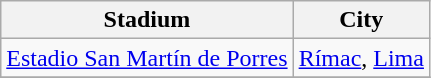<table class="wikitable sortable">
<tr>
<th>Stadium</th>
<th>City</th>
</tr>
<tr>
<td><a href='#'>Estadio San Martín de Porres</a></td>
<td><a href='#'>Rímac</a>, <a href='#'>Lima</a></td>
</tr>
<tr>
</tr>
</table>
